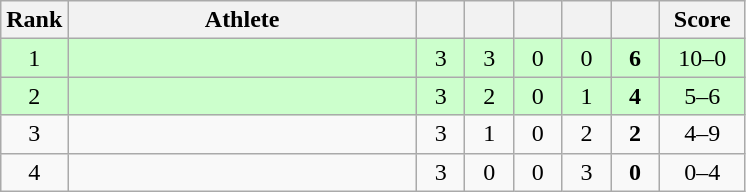<table class="wikitable" style="text-align: center;">
<tr>
<th width=25>Rank</th>
<th width=225>Athlete</th>
<th width=25></th>
<th width=25></th>
<th width=25></th>
<th width=25></th>
<th width=25></th>
<th width=50>Score</th>
</tr>
<tr bgcolor=ccffcc>
<td>1</td>
<td align=left></td>
<td>3</td>
<td>3</td>
<td>0</td>
<td>0</td>
<td><strong>6</strong></td>
<td>10–0</td>
</tr>
<tr bgcolor=ccffcc>
<td>2</td>
<td align=left></td>
<td>3</td>
<td>2</td>
<td>0</td>
<td>1</td>
<td><strong>4</strong></td>
<td>5–6</td>
</tr>
<tr>
<td>3</td>
<td align=left></td>
<td>3</td>
<td>1</td>
<td>0</td>
<td>2</td>
<td><strong>2</strong></td>
<td>4–9</td>
</tr>
<tr>
<td>4</td>
<td align=left></td>
<td>3</td>
<td>0</td>
<td>0</td>
<td>3</td>
<td><strong>0</strong></td>
<td>0–4</td>
</tr>
</table>
